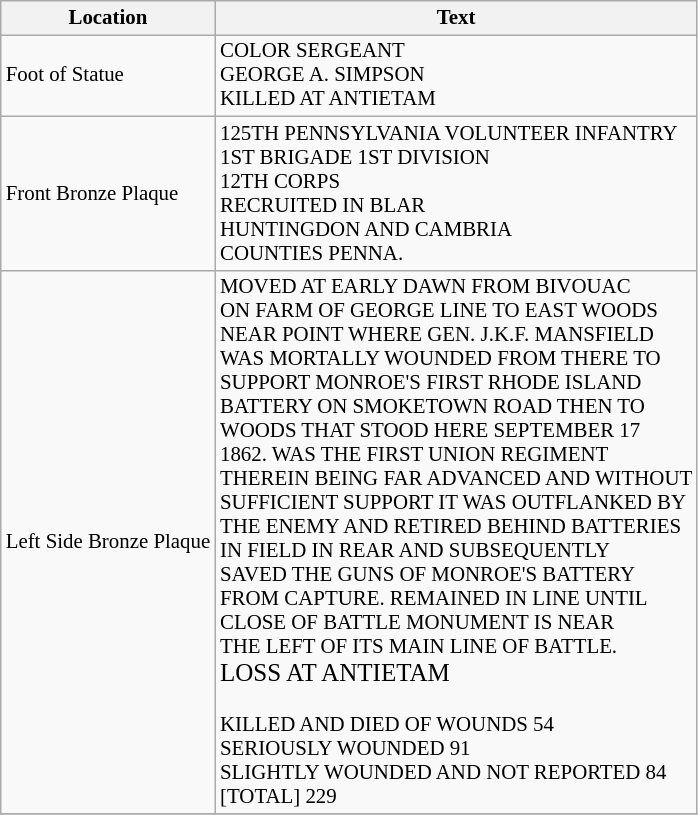<table class="wikitable" style="font-size: 87%;float: left;margin: 0px 7px 0px 0px;">
<tr>
<th>Location</th>
<th>Text</th>
</tr>
<tr>
<td>Foot of Statue</td>
<td><div>COLOR SERGEANT<br>GEORGE A. SIMPSON<br>KILLED AT ANTIETAM</div></td>
</tr>
<tr>
<td>Front Bronze Plaque</td>
<td><div> 125TH PENNSYLVANIA VOLUNTEER INFANTRY<br>1ST BRIGADE 1ST DIVISION<br>12TH CORPS<br>RECRUITED IN BLAR<br>HUNTINGDON AND CAMBRIA<br>COUNTIES PENNA.</div></td>
</tr>
<tr>
<td>Left Side Bronze Plaque</td>
<td><div>MOVED AT EARLY DAWN FROM BIVOUAC<br> ON FARM OF GEORGE LINE TO EAST WOODS<br>NEAR POINT WHERE GEN. J.K.F. MANSFIELD<br> WAS MORTALLY WOUNDED FROM THERE TO<br>SUPPORT MONROE'S FIRST RHODE ISLAND<br>BATTERY ON SMOKETOWN ROAD THEN TO<br> WOODS THAT STOOD HERE SEPTEMBER 17<br>1862. WAS THE FIRST UNION REGIMENT<br>THEREIN BEING FAR ADVANCED AND WITHOUT<br>SUFFICIENT SUPPORT IT WAS OUTFLANKED BY<br> THE ENEMY AND RETIRED BEHIND BATTERIES<br>IN FIELD IN REAR AND SUBSEQUENTLY<br>SAVED THE GUNS OF MONROE'S BATTERY<br>FROM CAPTURE. REMAINED IN LINE UNTIL<br>CLOSE OF BATTLE MONUMENT IS NEAR<br>THE LEFT OF ITS MAIN LINE OF BATTLE.<br><big>LOSS AT ANTIETAM</big><br></div><br>KILLED AND DIED OF WOUNDS 54<br>SERIOUSLY WOUNDED 91<br>SLIGHTLY WOUNDED AND NOT REPORTED 84<br>[TOTAL] 229</td>
</tr>
<tr>
</tr>
</table>
